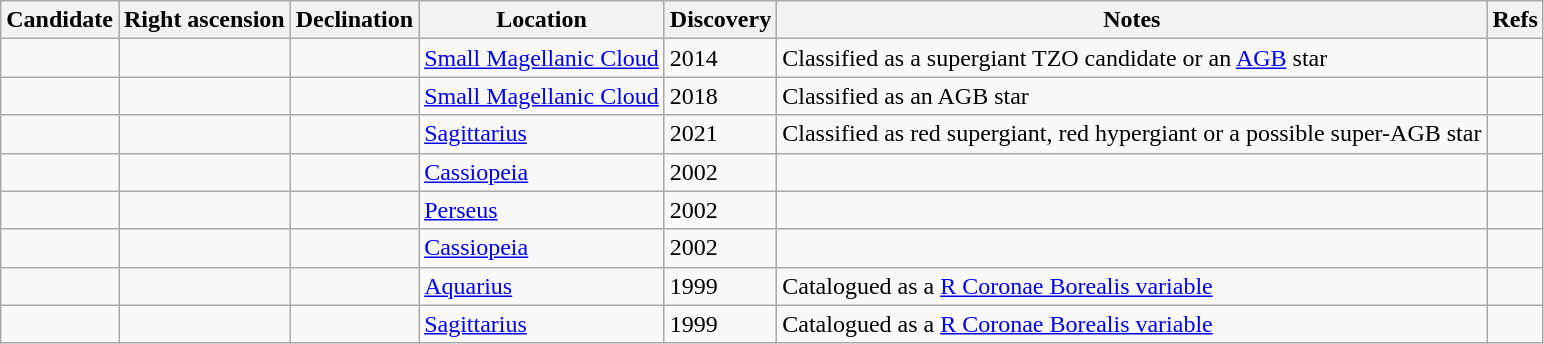<table class="wikitable">
<tr>
<th>Candidate</th>
<th>Right ascension</th>
<th>Declination</th>
<th>Location</th>
<th>Discovery</th>
<th>Notes</th>
<th>Refs</th>
</tr>
<tr>
<td></td>
<td></td>
<td></td>
<td><a href='#'>Small Magellanic Cloud</a></td>
<td>2014</td>
<td>Classified as a supergiant TZO candidate or an <a href='#'>AGB</a> star</td>
<td></td>
</tr>
<tr>
<td></td>
<td></td>
<td></td>
<td><a href='#'>Small Magellanic Cloud</a></td>
<td>2018</td>
<td>Classified as an AGB star</td>
<td></td>
</tr>
<tr>
<td></td>
<td></td>
<td></td>
<td><a href='#'>Sagittarius</a></td>
<td>2021</td>
<td>Classified as red supergiant, red hypergiant or a possible super-AGB star</td>
<td></td>
</tr>
<tr>
<td></td>
<td></td>
<td></td>
<td><a href='#'>Cassiopeia</a></td>
<td>2002</td>
<td></td>
<td></td>
</tr>
<tr>
<td></td>
<td></td>
<td></td>
<td><a href='#'>Perseus</a></td>
<td>2002</td>
<td></td>
<td></td>
</tr>
<tr>
<td></td>
<td></td>
<td></td>
<td><a href='#'>Cassiopeia</a></td>
<td>2002</td>
<td></td>
<td></td>
</tr>
<tr>
<td></td>
<td></td>
<td></td>
<td><a href='#'>Aquarius</a></td>
<td>1999</td>
<td>Catalogued as a <a href='#'>R Coronae Borealis variable</a></td>
<td></td>
</tr>
<tr>
<td></td>
<td></td>
<td></td>
<td><a href='#'>Sagittarius</a></td>
<td>1999</td>
<td>Catalogued as a <a href='#'>R Coronae Borealis variable</a></td>
<td></td>
</tr>
</table>
